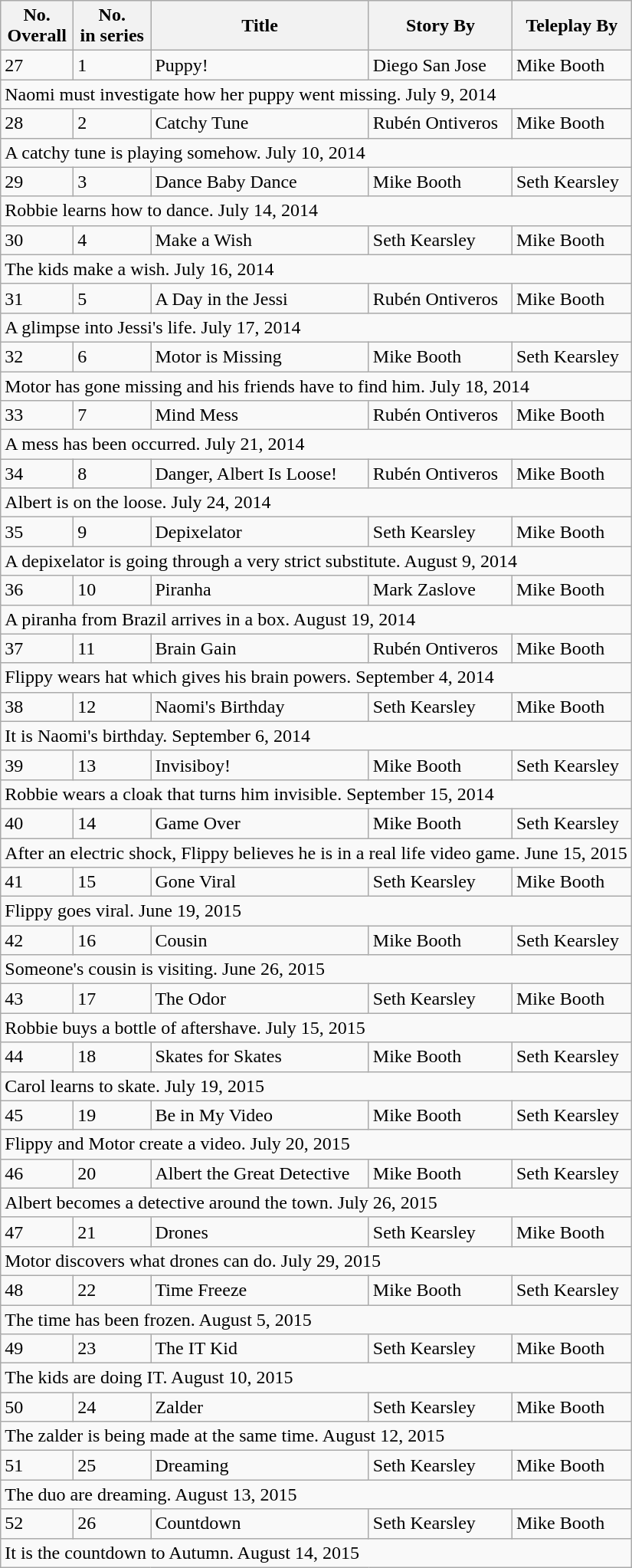<table class="wikitable">
<tr>
<th>No.<br>Overall</th>
<th>No.<br>in series</th>
<th>Title</th>
<th>Story By</th>
<th>Teleplay By</th>
</tr>
<tr>
<td>27</td>
<td>1</td>
<td>Puppy!</td>
<td>Diego San Jose</td>
<td>Mike Booth</td>
</tr>
<tr>
<td colspan="5">Naomi must investigate how her puppy went missing. July 9, 2014</td>
</tr>
<tr>
<td>28</td>
<td>2</td>
<td>Catchy Tune</td>
<td>Rubén Ontiveros</td>
<td>Mike Booth</td>
</tr>
<tr>
<td colspan="5">A catchy tune is playing somehow. July 10, 2014</td>
</tr>
<tr>
<td>29</td>
<td>3</td>
<td>Dance Baby Dance</td>
<td>Mike Booth</td>
<td>Seth Kearsley</td>
</tr>
<tr>
<td colspan="5">Robbie learns how to dance. July 14, 2014</td>
</tr>
<tr>
<td>30</td>
<td>4</td>
<td>Make a Wish</td>
<td>Seth Kearsley</td>
<td>Mike Booth</td>
</tr>
<tr>
<td colspan="5">The kids make a wish. July 16, 2014</td>
</tr>
<tr>
<td>31</td>
<td>5</td>
<td>A Day in the Jessi</td>
<td>Rubén Ontiveros</td>
<td>Mike Booth</td>
</tr>
<tr>
<td colspan="5">A glimpse into Jessi's life. July 17, 2014</td>
</tr>
<tr>
<td>32</td>
<td>6</td>
<td>Motor is Missing</td>
<td>Mike Booth</td>
<td>Seth Kearsley</td>
</tr>
<tr>
<td colspan="5">Motor has gone missing and his friends have to find him. July 18, 2014</td>
</tr>
<tr>
<td>33</td>
<td>7</td>
<td>Mind Mess</td>
<td>Rubén Ontiveros</td>
<td>Mike Booth</td>
</tr>
<tr>
<td colspan="5">A mess has been occurred. July 21, 2014</td>
</tr>
<tr>
<td>34</td>
<td>8</td>
<td>Danger, Albert Is Loose!</td>
<td>Rubén Ontiveros</td>
<td>Mike Booth</td>
</tr>
<tr>
<td colspan="5">Albert is on the loose. July 24, 2014</td>
</tr>
<tr>
<td>35</td>
<td>9</td>
<td>Depixelator</td>
<td>Seth Kearsley</td>
<td>Mike Booth</td>
</tr>
<tr>
<td colspan="5">A depixelator is going through a very strict substitute. August 9, 2014</td>
</tr>
<tr>
<td>36</td>
<td>10</td>
<td>Piranha</td>
<td>Mark Zaslove</td>
<td>Mike Booth</td>
</tr>
<tr>
<td colspan="5">A piranha from Brazil arrives in a box. August 19, 2014</td>
</tr>
<tr>
<td>37</td>
<td>11</td>
<td>Brain Gain</td>
<td>Rubén Ontiveros</td>
<td>Mike Booth</td>
</tr>
<tr>
<td colspan="5">Flippy wears hat which gives his brain powers. September 4, 2014</td>
</tr>
<tr>
<td>38</td>
<td>12</td>
<td>Naomi's Birthday</td>
<td>Seth Kearsley</td>
<td>Mike Booth</td>
</tr>
<tr>
<td colspan="5">It is Naomi's birthday. September 6, 2014</td>
</tr>
<tr>
<td>39</td>
<td>13</td>
<td>Invisiboy!</td>
<td>Mike Booth</td>
<td>Seth Kearsley</td>
</tr>
<tr>
<td colspan="5">Robbie wears a cloak that turns him invisible. September 15, 2014</td>
</tr>
<tr>
<td>40</td>
<td>14</td>
<td>Game Over</td>
<td>Mike Booth</td>
<td>Seth Kearsley</td>
</tr>
<tr>
<td colspan="5">After an electric shock, Flippy believes he is in a real life video game. June 15, 2015</td>
</tr>
<tr>
<td>41</td>
<td>15</td>
<td>Gone Viral</td>
<td>Seth Kearsley</td>
<td>Mike Booth</td>
</tr>
<tr>
<td colspan="5">Flippy goes viral. June 19, 2015</td>
</tr>
<tr>
<td>42</td>
<td>16</td>
<td>Cousin</td>
<td>Mike Booth</td>
<td>Seth Kearsley</td>
</tr>
<tr>
<td colspan="5">Someone's cousin is visiting. June 26, 2015</td>
</tr>
<tr>
<td>43</td>
<td>17</td>
<td>The Odor</td>
<td>Seth Kearsley</td>
<td>Mike Booth</td>
</tr>
<tr>
<td colspan="5">Robbie buys a bottle of aftershave. July 15, 2015</td>
</tr>
<tr>
<td>44</td>
<td>18</td>
<td>Skates for Skates</td>
<td>Mike Booth</td>
<td>Seth Kearsley</td>
</tr>
<tr>
<td colspan="5">Carol learns to skate. July 19, 2015</td>
</tr>
<tr>
<td>45</td>
<td>19</td>
<td>Be in My Video</td>
<td>Mike Booth</td>
<td>Seth Kearsley</td>
</tr>
<tr>
<td colspan="5">Flippy and Motor create a video. July 20, 2015</td>
</tr>
<tr>
<td>46</td>
<td>20</td>
<td>Albert the Great Detective</td>
<td>Mike Booth</td>
<td>Seth Kearsley</td>
</tr>
<tr>
<td colspan="5">Albert becomes a detective around the town. July 26, 2015</td>
</tr>
<tr>
<td>47</td>
<td>21</td>
<td>Drones</td>
<td>Seth Kearsley</td>
<td>Mike Booth</td>
</tr>
<tr>
<td colspan="5">Motor discovers what drones can do. July 29, 2015</td>
</tr>
<tr>
<td>48</td>
<td>22</td>
<td>Time Freeze</td>
<td>Mike Booth</td>
<td>Seth Kearsley</td>
</tr>
<tr>
<td colspan="5">The time has been frozen. August 5, 2015</td>
</tr>
<tr>
<td>49</td>
<td>23</td>
<td>The IT Kid</td>
<td>Seth Kearsley</td>
<td>Mike Booth</td>
</tr>
<tr>
<td colspan="5">The kids are doing IT. August 10, 2015</td>
</tr>
<tr>
<td>50</td>
<td>24</td>
<td>Zalder</td>
<td>Seth Kearsley</td>
<td>Mike Booth</td>
</tr>
<tr>
<td colspan="5">The zalder is being made at the same time. August 12, 2015</td>
</tr>
<tr>
<td>51</td>
<td>25</td>
<td>Dreaming</td>
<td>Seth Kearsley</td>
<td>Mike Booth</td>
</tr>
<tr>
<td colspan="5">The duo are dreaming. August 13, 2015</td>
</tr>
<tr>
<td>52</td>
<td>26</td>
<td>Countdown</td>
<td>Seth Kearsley</td>
<td>Mike Booth</td>
</tr>
<tr>
<td colspan="5">It is the countdown to Autumn. August 14, 2015</td>
</tr>
</table>
